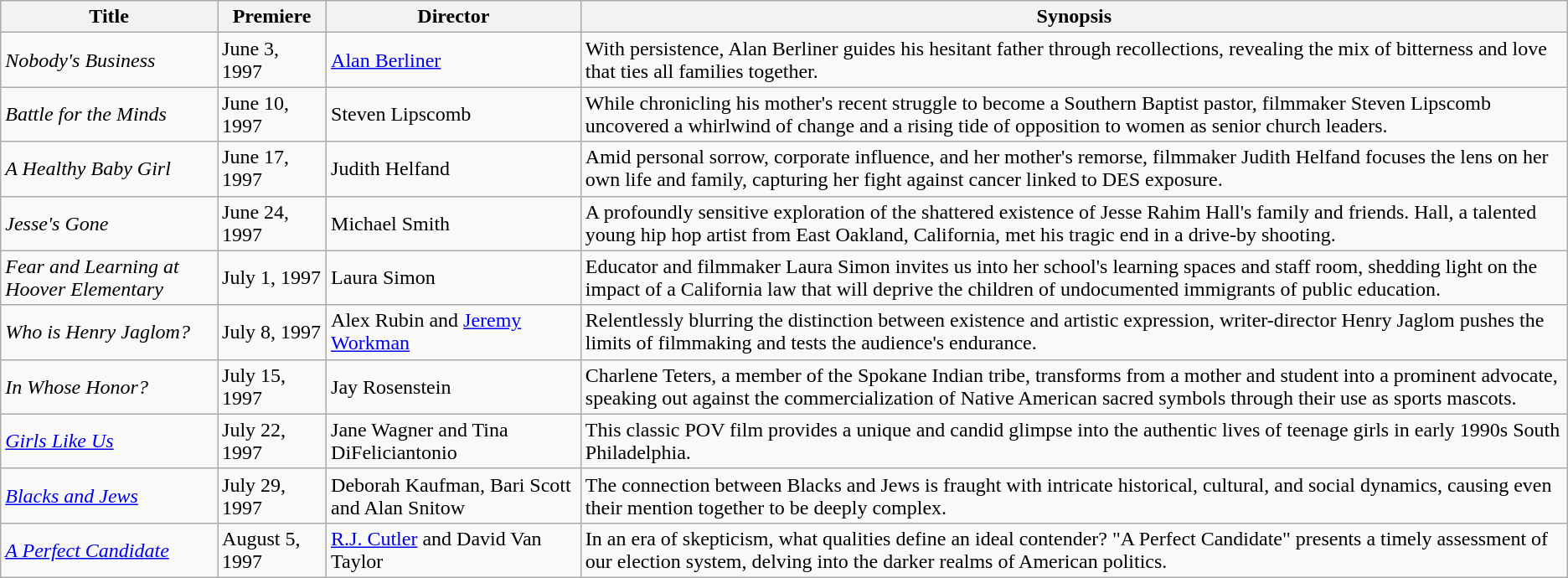<table class="wikitable sortable">
<tr>
<th>Title</th>
<th>Premiere</th>
<th>Director</th>
<th>Synopsis</th>
</tr>
<tr>
<td><em>Nobody's Business</em></td>
<td>June 3, 1997</td>
<td><a href='#'>Alan Berliner</a></td>
<td>With persistence, Alan Berliner guides his hesitant father through recollections, revealing the mix of bitterness and love that ties all families together.</td>
</tr>
<tr>
<td><em>Battle for the Minds</em></td>
<td>June 10, 1997</td>
<td>Steven Lipscomb</td>
<td>While chronicling his mother's recent struggle to become a Southern Baptist pastor, filmmaker Steven Lipscomb uncovered a whirlwind of change and a rising tide of opposition to women as senior church leaders.</td>
</tr>
<tr>
<td><em>A Healthy Baby Girl</em></td>
<td>June 17, 1997</td>
<td>Judith Helfand</td>
<td>Amid personal sorrow, corporate influence, and her mother's remorse, filmmaker Judith Helfand focuses the lens on her own life and family, capturing her fight against cancer linked to DES exposure.</td>
</tr>
<tr>
<td><em>Jesse's Gone</em></td>
<td>June 24, 1997</td>
<td>Michael Smith</td>
<td>A profoundly sensitive exploration of the shattered existence of Jesse Rahim Hall's family and friends. Hall, a talented young hip hop artist from East Oakland, California, met his tragic end in a drive-by shooting.</td>
</tr>
<tr>
<td><em>Fear and Learning at Hoover Elementary</em></td>
<td>July 1, 1997</td>
<td>Laura Simon</td>
<td>Educator and filmmaker Laura Simon invites us into her school's learning spaces and staff room, shedding light on the impact of a California law that will deprive the children of undocumented immigrants of public education.</td>
</tr>
<tr>
<td><em>Who is Henry Jaglom?</em></td>
<td>July 8, 1997</td>
<td>Alex Rubin and <a href='#'>Jeremy Workman</a></td>
<td>Relentlessly blurring the distinction between existence and artistic expression, writer-director Henry Jaglom pushes the limits of filmmaking and tests the audience's endurance.</td>
</tr>
<tr>
<td><em>In Whose Honor?</em></td>
<td>July 15, 1997</td>
<td>Jay Rosenstein</td>
<td>Charlene Teters, a member of the Spokane Indian tribe, transforms from a mother and student into a prominent advocate, speaking out against the commercialization of Native American sacred symbols through their use as sports mascots.</td>
</tr>
<tr>
<td><em><a href='#'>Girls Like Us</a></em></td>
<td>July 22, 1997</td>
<td>Jane Wagner and Tina DiFeliciantonio</td>
<td>This classic POV film provides a unique and candid glimpse into the authentic lives of teenage girls in early 1990s South Philadelphia.</td>
</tr>
<tr>
<td><em><a href='#'>Blacks and Jews</a></em></td>
<td>July 29, 1997</td>
<td>Deborah Kaufman, Bari Scott and Alan Snitow</td>
<td>The connection between Blacks and Jews is fraught with intricate historical, cultural, and social dynamics, causing even their mention together to be deeply complex.</td>
</tr>
<tr>
<td><em><a href='#'>A Perfect Candidate</a></em></td>
<td>August 5, 1997</td>
<td><a href='#'>R.J. Cutler</a> and David Van Taylor</td>
<td>In an era of skepticism, what qualities define an ideal contender? "A Perfect Candidate" presents a timely assessment of our election system, delving into the darker realms of American politics.</td>
</tr>
</table>
